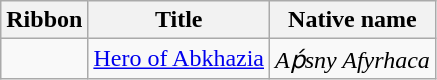<table class="wikitable">
<tr>
<th><strong>Ribbon</strong></th>
<th><strong>Title</strong></th>
<th><strong>Native name</strong></th>
</tr>
<tr>
<td></td>
<td><a href='#'>Hero of Abkhazia</a></td>
<td><em>Aṕsny Afyrhaca</em></td>
</tr>
</table>
